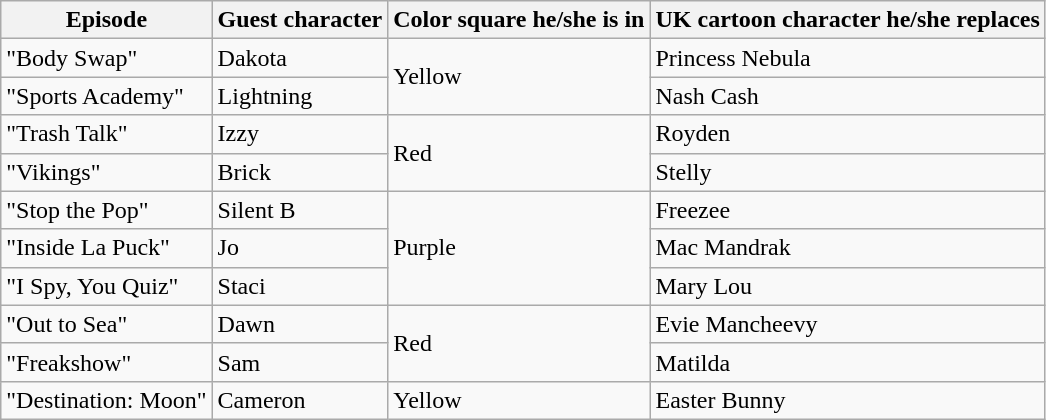<table class="wikitable">
<tr>
<th>Episode</th>
<th>Guest character</th>
<th>Color square he/she is in</th>
<th>UK cartoon character he/she replaces</th>
</tr>
<tr>
<td>"Body Swap"</td>
<td>Dakota</td>
<td rowspan="2">Yellow</td>
<td>Princess Nebula</td>
</tr>
<tr>
<td>"Sports Academy"</td>
<td>Lightning</td>
<td>Nash Cash</td>
</tr>
<tr>
<td>"Trash Talk"</td>
<td>Izzy</td>
<td rowspan="2">Red</td>
<td>Royden</td>
</tr>
<tr>
<td>"Vikings"</td>
<td>Brick</td>
<td>Stelly</td>
</tr>
<tr>
<td>"Stop the Pop"</td>
<td>Silent B</td>
<td rowspan="3">Purple</td>
<td>Freezee</td>
</tr>
<tr>
<td>"Inside La Puck"</td>
<td>Jo</td>
<td>Mac Mandrak</td>
</tr>
<tr>
<td>"I Spy, You Quiz"</td>
<td>Staci</td>
<td>Mary Lou</td>
</tr>
<tr>
<td>"Out to Sea"</td>
<td>Dawn</td>
<td rowspan="2">Red</td>
<td>Evie Mancheevy</td>
</tr>
<tr>
<td>"Freakshow"</td>
<td>Sam</td>
<td>Matilda</td>
</tr>
<tr>
<td>"Destination: Moon"</td>
<td>Cameron</td>
<td>Yellow</td>
<td>Easter Bunny</td>
</tr>
</table>
